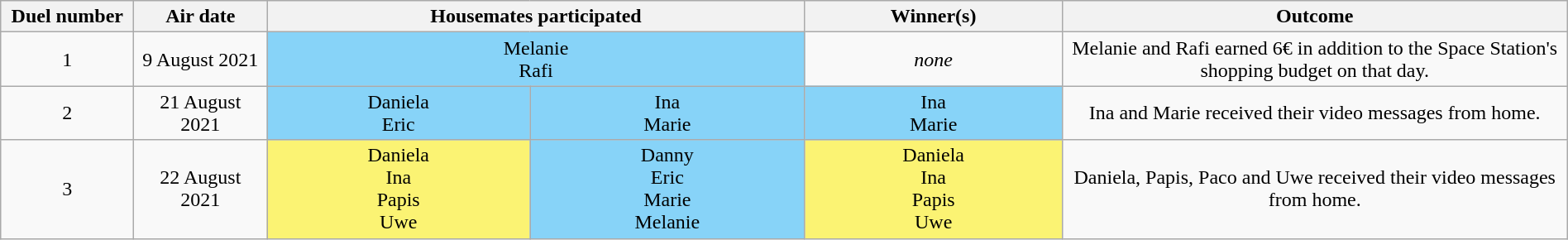<table class="wikitable" style="width:100%; text-align:center;">
<tr>
<th scope="col" style="width:100px">Duel number</th>
<th scope="col" style="width:100px">Air date</th>
<th scope="col" style="width:200px" colspan="2">Housemates participated</th>
<th scope="col" style="width:200px">Winner(s)</th>
<th scope="col" style="width:400px">Outcome</th>
</tr>
<tr>
<td>1</td>
<td>9 August 2021</td>
<td colspan="2" style="background-color:#87D3F8">Melanie<br>Rafi</td>
<td><em>none</em></td>
<td>Melanie and Rafi earned 6€ in addition to the Space Station's shopping budget on that day.</td>
</tr>
<tr>
<td>2</td>
<td>21 August 2021</td>
<td style="background-color:#87D3F8">Daniela<br>Eric</td>
<td style="background-color:#87D3F8">Ina<br>Marie</td>
<td style="background-color:#87D3F8">Ina<br>Marie</td>
<td>Ina and Marie received their video messages from home.</td>
</tr>
<tr>
<td>3</td>
<td>22 August 2021</td>
<td style="background-color:#FBF373">Daniela<br>Ina<br>Papis<br>Uwe</td>
<td style="background-color:#87D3F8">Danny<br>Eric<br>Marie<br>Melanie</td>
<td style="background-color:#FBF373">Daniela<br>Ina<br>Papis<br>Uwe</td>
<td>Daniela, Papis, Paco and Uwe received their video messages from home.</td>
</tr>
</table>
